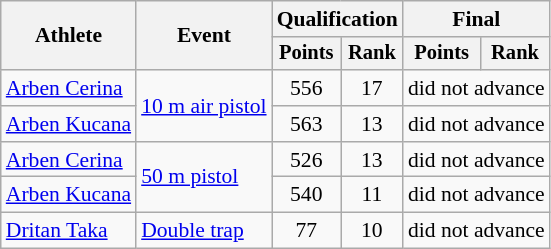<table class="wikitable" style="font-size:90%">
<tr>
<th rowspan="2">Athlete</th>
<th rowspan="2">Event</th>
<th colspan=2>Qualification</th>
<th colspan=2>Final</th>
</tr>
<tr style="font-size:95%">
<th>Points</th>
<th>Rank</th>
<th>Points</th>
<th>Rank</th>
</tr>
<tr align=center>
<td align=left><a href='#'>Arben Cerina</a></td>
<td align=left rowspan=2><a href='#'>10 m air pistol</a></td>
<td>556</td>
<td>17</td>
<td colspan=2>did not advance</td>
</tr>
<tr align=center>
<td align=left><a href='#'>Arben Kucana</a></td>
<td>563</td>
<td>13</td>
<td colspan=2>did not advance</td>
</tr>
<tr align=center>
<td align=left><a href='#'>Arben Cerina</a></td>
<td align=left rowspan=2><a href='#'>50 m pistol</a></td>
<td>526</td>
<td>13</td>
<td colspan=2>did not advance</td>
</tr>
<tr align=center>
<td align=left><a href='#'>Arben Kucana</a></td>
<td>540</td>
<td>11</td>
<td colspan=2>did not advance</td>
</tr>
<tr align=center>
<td align=left><a href='#'>Dritan Taka</a></td>
<td align=left rowspan=2><a href='#'>Double trap</a></td>
<td>77</td>
<td>10</td>
<td colspan=2>did not advance</td>
</tr>
</table>
